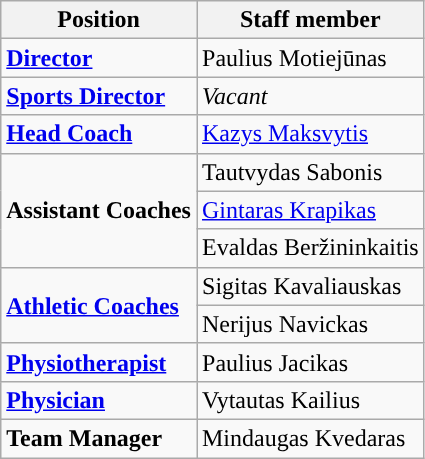<table class="wikitable">
<tr>
<th>Position</th>
<th>Staff member</th>
</tr>
<tr>
<td><strong><a href='#'>Director</a></strong></td>
<td> Paulius Motiejūnas</td>
</tr>
<tr>
<td><strong><a href='#'>Sports Director</a></strong></td>
<td><em>Vacant</em></td>
</tr>
<tr>
<td><strong><a href='#'>Head Coach</a></strong></td>
<td> <a href='#'>Kazys Maksvytis</a></td>
</tr>
<tr>
<td rowspan=3><strong>Assistant Coaches</strong></td>
<td> Tautvydas Sabonis</td>
</tr>
<tr>
<td> <a href='#'>Gintaras Krapikas</a></td>
</tr>
<tr>
<td> Evaldas Beržininkaitis</td>
</tr>
<tr>
<td rowspan=2><strong><a href='#'>Athletic Coaches</a></strong></td>
<td>  Sigitas Kavaliauskas</td>
</tr>
<tr>
<td> Nerijus Navickas</td>
</tr>
<tr>
<td><strong><a href='#'>Physiotherapist</a></strong></td>
<td> Paulius Jacikas</td>
</tr>
<tr>
<td><strong><a href='#'>Physician</a></strong></td>
<td> Vytautas Kailius</td>
</tr>
<tr>
<td><strong>Team Manager</strong></td>
<td> Mindaugas Kvedaras</td>
</tr>
</table>
